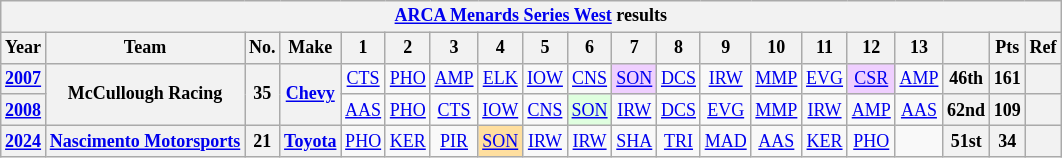<table class="wikitable" style="text-align:center; font-size:75%">
<tr>
<th colspan=23><a href='#'>ARCA Menards Series West</a> results</th>
</tr>
<tr>
<th>Year</th>
<th>Team</th>
<th>No.</th>
<th>Make</th>
<th>1</th>
<th>2</th>
<th>3</th>
<th>4</th>
<th>5</th>
<th>6</th>
<th>7</th>
<th>8</th>
<th>9</th>
<th>10</th>
<th>11</th>
<th>12</th>
<th>13</th>
<th></th>
<th>Pts</th>
<th>Ref</th>
</tr>
<tr>
<th><a href='#'>2007</a></th>
<th rowspan=2>McCullough Racing</th>
<th rowspan=2>35</th>
<th rowspan=2><a href='#'>Chevy</a></th>
<td><a href='#'>CTS</a></td>
<td><a href='#'>PHO</a></td>
<td><a href='#'>AMP</a></td>
<td><a href='#'>ELK</a></td>
<td><a href='#'>IOW</a></td>
<td><a href='#'>CNS</a></td>
<td style="background:#EFCFFF;"><a href='#'>SON</a><br></td>
<td><a href='#'>DCS</a></td>
<td><a href='#'>IRW</a></td>
<td><a href='#'>MMP</a></td>
<td><a href='#'>EVG</a></td>
<td style="background:#EFCFFF;"><a href='#'>CSR</a><br></td>
<td><a href='#'>AMP</a></td>
<th>46th</th>
<th>161</th>
<th></th>
</tr>
<tr>
<th><a href='#'>2008</a></th>
<td><a href='#'>AAS</a></td>
<td><a href='#'>PHO</a></td>
<td><a href='#'>CTS</a></td>
<td><a href='#'>IOW</a></td>
<td><a href='#'>CNS</a></td>
<td style="background:#DFFFDF;"><a href='#'>SON</a><br></td>
<td><a href='#'>IRW</a></td>
<td><a href='#'>DCS</a></td>
<td><a href='#'>EVG</a></td>
<td><a href='#'>MMP</a></td>
<td><a href='#'>IRW</a></td>
<td><a href='#'>AMP</a></td>
<td><a href='#'>AAS</a></td>
<th>62nd</th>
<th>109</th>
<th></th>
</tr>
<tr>
<th><a href='#'>2024</a></th>
<th><a href='#'>Nascimento Motorsports</a></th>
<th>21</th>
<th><a href='#'>Toyota</a></th>
<td><a href='#'>PHO</a></td>
<td><a href='#'>KER</a></td>
<td><a href='#'>PIR</a></td>
<td style="background:#FFDF9F;"><a href='#'>SON</a><br></td>
<td><a href='#'>IRW</a></td>
<td><a href='#'>IRW</a></td>
<td><a href='#'>SHA</a></td>
<td><a href='#'>TRI</a></td>
<td><a href='#'>MAD</a></td>
<td><a href='#'>AAS</a></td>
<td><a href='#'>KER</a></td>
<td><a href='#'>PHO</a></td>
<td></td>
<th>51st</th>
<th>34</th>
<th></th>
</tr>
</table>
